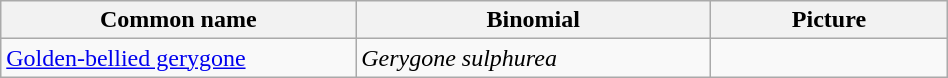<table width=50% class="wikitable">
<tr>
<th width=30%>Common name</th>
<th width=30%>Binomial</th>
<th width=20%>Picture</th>
</tr>
<tr>
<td><a href='#'>Golden-bellied gerygone</a></td>
<td><em>Gerygone sulphurea</em></td>
<td></td>
</tr>
</table>
